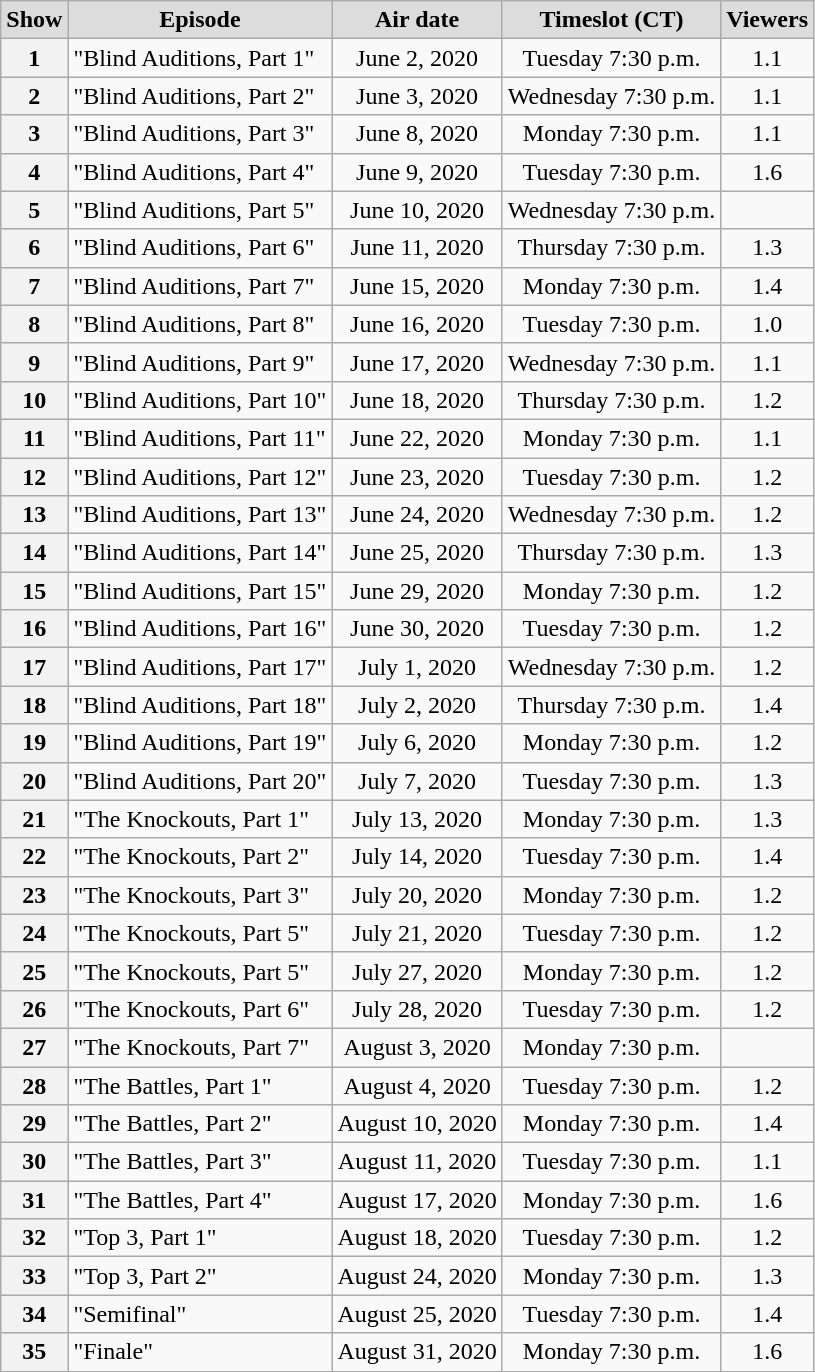<table class="wikitable" style="text-align:center">
<tr>
<th style="background:#dcdcdc; color:black;">Show</th>
<th style="background:#dcdcdc; color:black;">Episode</th>
<th style="background:#dcdcdc; color:black;">Air date</th>
<th style="background:#dcdcdc; color:black;">Timeslot (CT)</th>
<th style="background:#dcdcdc; color:black;">Viewers<br></th>
</tr>
<tr>
<th>1</th>
<td style="text-align:left;">"Blind Auditions, Part 1"</td>
<td>June 2, 2020</td>
<td>Tuesday 7:30 p.m.</td>
<td>1.1</td>
</tr>
<tr>
<th>2</th>
<td style="text-align:left;">"Blind Auditions, Part 2"</td>
<td>June 3, 2020</td>
<td>Wednesday 7:30 p.m.</td>
<td>1.1</td>
</tr>
<tr>
<th>3</th>
<td style="text-align:left;">"Blind Auditions, Part 3"</td>
<td>June 8, 2020</td>
<td>Monday 7:30 p.m.</td>
<td>1.1</td>
</tr>
<tr>
<th>4</th>
<td style="text-align:left;">"Blind Auditions, Part 4"</td>
<td>June 9, 2020</td>
<td>Tuesday 7:30 p.m.</td>
<td>1.6</td>
</tr>
<tr>
<th>5</th>
<td style="text-align:left;">"Blind Auditions, Part 5"</td>
<td>June 10, 2020</td>
<td>Wednesday 7:30 p.m.</td>
<td></td>
</tr>
<tr>
<th>6</th>
<td style="text-align:left;">"Blind Auditions, Part 6"</td>
<td>June 11, 2020</td>
<td>Thursday 7:30 p.m.</td>
<td>1.3</td>
</tr>
<tr>
<th>7</th>
<td style="text-align:left;">"Blind Auditions, Part 7"</td>
<td>June 15, 2020</td>
<td>Monday 7:30 p.m.</td>
<td>1.4</td>
</tr>
<tr>
<th>8</th>
<td style="text-align:left;">"Blind Auditions, Part 8"</td>
<td>June 16, 2020</td>
<td>Tuesday 7:30 p.m.</td>
<td>1.0</td>
</tr>
<tr>
<th>9</th>
<td style="text-align:left;">"Blind Auditions, Part 9"</td>
<td>June 17, 2020</td>
<td>Wednesday 7:30 p.m.</td>
<td>1.1</td>
</tr>
<tr>
<th>10</th>
<td style="text-align:left;">"Blind Auditions, Part 10"</td>
<td>June 18, 2020</td>
<td>Thursday 7:30 p.m.</td>
<td>1.2</td>
</tr>
<tr>
<th>11</th>
<td style="text-align:left;">"Blind Auditions, Part 11"</td>
<td>June 22, 2020</td>
<td>Monday 7:30 p.m.</td>
<td>1.1</td>
</tr>
<tr>
<th>12</th>
<td style="text-align:left;">"Blind Auditions, Part 12"</td>
<td>June 23, 2020</td>
<td>Tuesday 7:30 p.m.</td>
<td>1.2</td>
</tr>
<tr>
<th>13</th>
<td style="text-align:left;">"Blind Auditions, Part 13"</td>
<td>June 24, 2020</td>
<td>Wednesday 7:30 p.m.</td>
<td>1.2</td>
</tr>
<tr>
<th>14</th>
<td style="text-align:left;">"Blind Auditions, Part 14"</td>
<td>June 25, 2020</td>
<td>Thursday 7:30 p.m.</td>
<td>1.3</td>
</tr>
<tr>
<th>15</th>
<td style="text-align:left;">"Blind Auditions, Part 15"</td>
<td>June 29, 2020</td>
<td>Monday 7:30 p.m.</td>
<td>1.2</td>
</tr>
<tr>
<th>16</th>
<td style="text-align:left;">"Blind Auditions, Part 16"</td>
<td>June 30, 2020</td>
<td>Tuesday 7:30 p.m.</td>
<td>1.2</td>
</tr>
<tr>
<th>17</th>
<td style="text-align:left;">"Blind Auditions, Part 17"</td>
<td>July 1, 2020</td>
<td>Wednesday 7:30 p.m.</td>
<td>1.2</td>
</tr>
<tr>
<th>18</th>
<td style="text-align:left;">"Blind Auditions, Part 18"</td>
<td>July 2, 2020</td>
<td>Thursday 7:30 p.m.</td>
<td>1.4</td>
</tr>
<tr>
<th>19</th>
<td style="text-align:left;">"Blind Auditions, Part 19"</td>
<td>July 6, 2020</td>
<td>Monday 7:30 p.m.</td>
<td>1.2</td>
</tr>
<tr>
<th>20</th>
<td style="text-align:left;">"Blind Auditions, Part 20"</td>
<td>July 7, 2020</td>
<td>Tuesday 7:30 p.m.</td>
<td>1.3</td>
</tr>
<tr>
<th>21</th>
<td style="text-align:left;">"The Knockouts, Part 1"</td>
<td>July 13, 2020</td>
<td>Monday 7:30 p.m.</td>
<td>1.3</td>
</tr>
<tr>
<th>22</th>
<td style="text-align:left;">"The Knockouts, Part 2"</td>
<td>July 14, 2020</td>
<td>Tuesday 7:30 p.m.</td>
<td>1.4</td>
</tr>
<tr>
<th>23</th>
<td style="text-align:left;">"The Knockouts, Part 3"</td>
<td>July 20, 2020</td>
<td>Monday 7:30 p.m.</td>
<td>1.2</td>
</tr>
<tr>
<th>24</th>
<td style="text-align:left;">"The Knockouts, Part 5"</td>
<td>July 21, 2020</td>
<td>Tuesday 7:30 p.m.</td>
<td>1.2</td>
</tr>
<tr>
<th>25</th>
<td style="text-align:left;">"The Knockouts, Part 5"</td>
<td>July 27, 2020</td>
<td>Monday 7:30 p.m.</td>
<td>1.2</td>
</tr>
<tr>
<th>26</th>
<td style="text-align:left;">"The Knockouts, Part 6"</td>
<td>July 28, 2020</td>
<td>Tuesday 7:30 p.m.</td>
<td>1.2</td>
</tr>
<tr>
<th>27</th>
<td style="text-align:left;">"The Knockouts, Part 7"</td>
<td>August 3, 2020</td>
<td>Monday 7:30 p.m.</td>
<td></td>
</tr>
<tr>
<th>28</th>
<td style="text-align:left;">"The Battles, Part 1"</td>
<td>August 4, 2020</td>
<td>Tuesday 7:30 p.m.</td>
<td>1.2</td>
</tr>
<tr>
<th>29</th>
<td style="text-align:left;">"The Battles, Part 2"</td>
<td>August 10, 2020</td>
<td>Monday 7:30 p.m.</td>
<td>1.4</td>
</tr>
<tr>
<th>30</th>
<td style="text-align:left;">"The Battles, Part 3"</td>
<td>August 11, 2020</td>
<td>Tuesday 7:30 p.m.</td>
<td>1.1</td>
</tr>
<tr>
<th>31</th>
<td style="text-align:left;">"The Battles, Part 4"</td>
<td>August 17, 2020</td>
<td>Monday 7:30 p.m.</td>
<td>1.6</td>
</tr>
<tr>
<th>32</th>
<td style="text-align:left;">"Top 3, Part 1"</td>
<td>August 18, 2020</td>
<td>Tuesday 7:30 p.m.</td>
<td>1.2</td>
</tr>
<tr>
<th>33</th>
<td style="text-align:left;">"Top 3, Part 2"</td>
<td>August 24, 2020</td>
<td>Monday 7:30 p.m.</td>
<td>1.3</td>
</tr>
<tr>
<th>34</th>
<td style="text-align:left;">"Semifinal"</td>
<td>August 25, 2020</td>
<td>Tuesday 7:30 p.m.</td>
<td>1.4</td>
</tr>
<tr>
<th>35</th>
<td style="text-align:left;">"Finale"</td>
<td>August 31, 2020</td>
<td>Monday 7:30 p.m.</td>
<td>1.6</td>
</tr>
<tr>
</tr>
</table>
